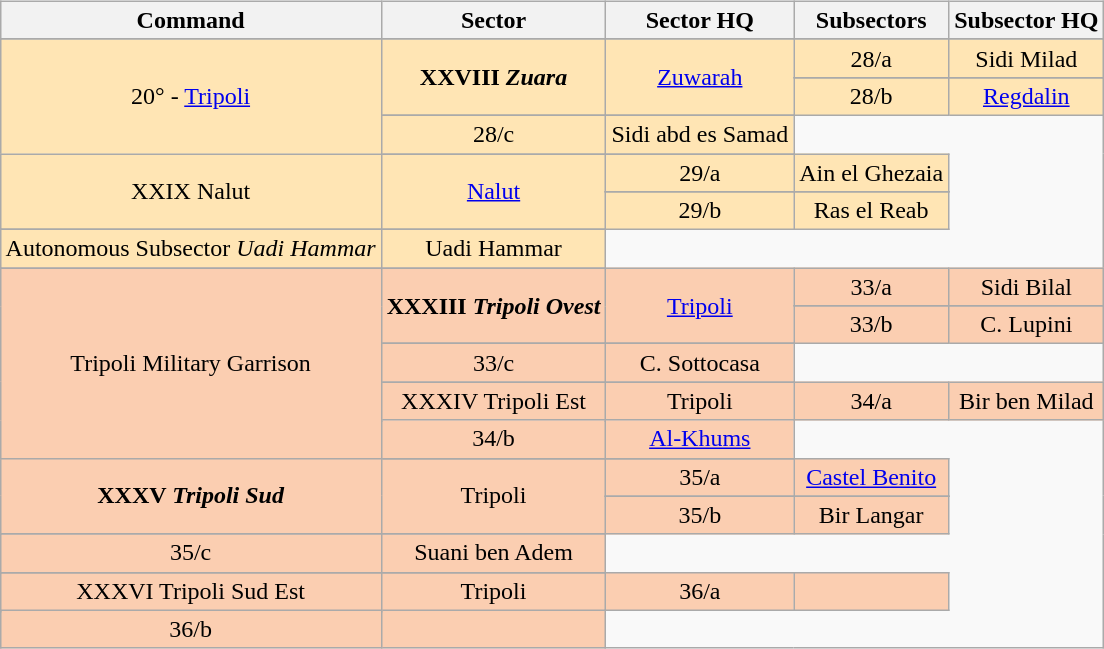<table style="width:100%; background:transparent">
<tr>
<td align="center"><br><table class="wikitable">
<tr>
<th>Command</th>
<th>Sector</th>
<th>Sector HQ</th>
<th>Subsectors</th>
<th>Subsector HQ</th>
</tr>
<tr>
</tr>
<tr align="center" bgcolor="#FFE5B4">
<td rowspan="6">20° - <a href='#'>Tripoli</a></td>
<td rowspan="3"><strong>XXVIII <em>Zuara<strong><em></td>
<td rowspan="3"><a href='#'>Zuwarah</a></td>
<td>28/a</td>
<td>Sidi Milad</td>
</tr>
<tr>
</tr>
<tr align="center" bgcolor="#FFE5B4">
<td>28/b</td>
<td><a href='#'>Regdalin</a></td>
</tr>
<tr>
</tr>
<tr align="center" bgcolor="#FFE5B4">
<td>28/c</td>
<td>Sidi abd es Samad</td>
</tr>
<tr>
</tr>
<tr align="center" bgcolor="#FFE5B4">
<td rowspan="3"></strong>XXIX </em>Nalut</em></strong></td>
<td rowspan="3"><a href='#'>Nalut</a></td>
<td>29/a</td>
<td>Ain el Ghezaia</td>
</tr>
<tr>
</tr>
<tr align="center" bgcolor="#FFE5B4">
<td>29/b</td>
<td>Ras el Reab</td>
</tr>
<tr>
</tr>
<tr align="center" bgcolor="#FFE5B4">
<td>Autonomous Subsector <em>Uadi Hammar</em></td>
<td>Uadi Hammar</td>
</tr>
<tr>
</tr>
<tr align="center" bgcolor="#FBCEB1">
<td rowspan="10">Tripoli Military Garrison</td>
<td rowspan="3"><strong>XXXIII <em>Tripoli Ovest<strong><em></td>
<td rowspan="3"><a href='#'>Tripoli</a></td>
<td>33/a</td>
<td>Sidi Bilal</td>
</tr>
<tr>
</tr>
<tr align="center" bgcolor="#FBCEB1">
<td>33/b</td>
<td>C. Lupini</td>
</tr>
<tr>
</tr>
<tr align="center" bgcolor="#FBCEB1">
<td>33/c</td>
<td>C. Sottocasa</td>
</tr>
<tr>
</tr>
<tr align="center" bgcolor="#FBCEB1">
<td rowspan="2"></strong>XXXIV </em>Tripoli Est</em></strong></td>
<td rowspan="2">Tripoli</td>
<td>34/a</td>
<td>Bir ben Milad</td>
</tr>
<tr>
</tr>
<tr align="center" bgcolor="#FBCEB1">
<td>34/b</td>
<td><a href='#'>Al-Khums</a></td>
</tr>
<tr>
</tr>
<tr align="center" bgcolor="#FBCEB1">
<td rowspan="3"><strong>XXXV <em>Tripoli Sud<strong><em></td>
<td rowspan="3">Tripoli</td>
<td>35/a</td>
<td><a href='#'>Castel Benito</a></td>
</tr>
<tr>
</tr>
<tr align="center" bgcolor="#FBCEB1">
<td>35/b</td>
<td>Bir Langar</td>
</tr>
<tr>
</tr>
<tr align="center" bgcolor="#FBCEB1">
<td>35/c</td>
<td>Suani ben Adem</td>
</tr>
<tr>
</tr>
<tr align="center" bgcolor="#FBCEB1">
<td rowspan="2"></strong>XXXVI </em>Tripoli Sud Est</em></strong></td>
<td rowspan="2">Tripoli</td>
<td>36/a</td>
<td></td>
</tr>
<tr>
</tr>
<tr align="center" bgcolor="#FBCEB1">
<td>36/b</td>
<td></td>
</tr>
</table>
</td>
</tr>
</table>
